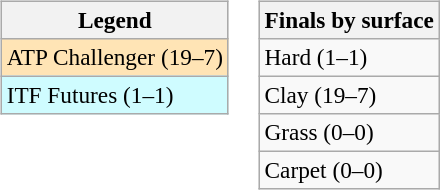<table>
<tr valign=top>
<td><br><table class=wikitable style=font-size:97%>
<tr>
<th>Legend</th>
</tr>
<tr bgcolor=moccasin>
<td>ATP Challenger (19–7)</td>
</tr>
<tr bgcolor=cffcff>
<td>ITF Futures (1–1)</td>
</tr>
</table>
</td>
<td><br><table class=wikitable style=font-size:97%>
<tr>
<th>Finals by surface</th>
</tr>
<tr>
<td>Hard (1–1)</td>
</tr>
<tr>
<td>Clay (19–7)</td>
</tr>
<tr>
<td>Grass (0–0)</td>
</tr>
<tr>
<td>Carpet (0–0)</td>
</tr>
</table>
</td>
</tr>
</table>
